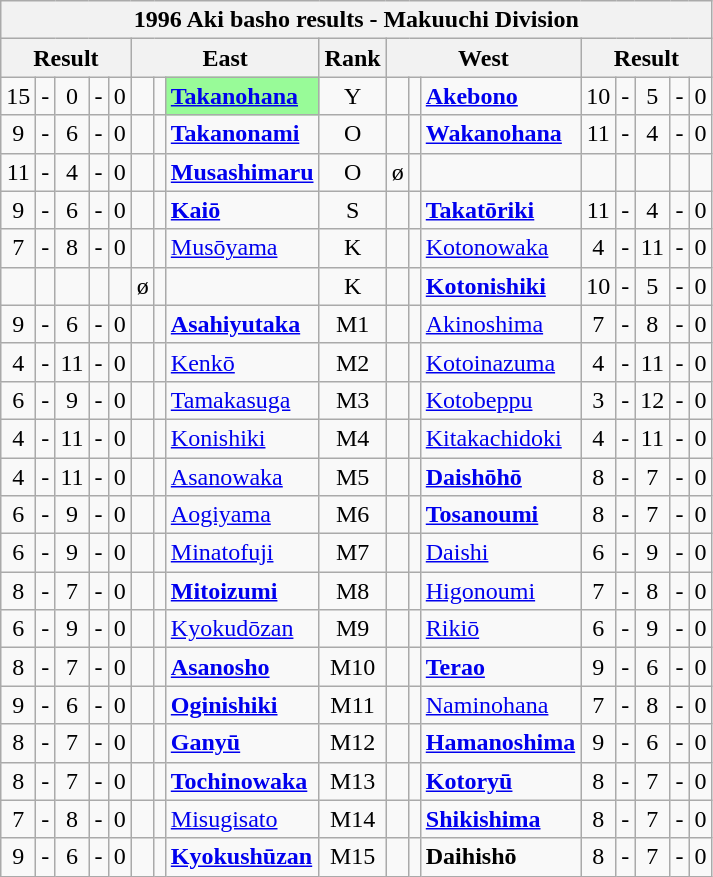<table class="wikitable">
<tr>
<th colspan="17">1996 Aki basho results - Makuuchi Division</th>
</tr>
<tr>
<th colspan="5">Result</th>
<th colspan="3">East</th>
<th>Rank</th>
<th colspan="3">West</th>
<th colspan="5">Result</th>
</tr>
<tr>
<td align=center>15</td>
<td align=center>-</td>
<td align=center>0</td>
<td align=center>-</td>
<td align=center>0</td>
<td align=center></td>
<td align=center></td>
<td style="background: PaleGreen;"><strong><a href='#'>Takanohana</a></strong></td>
<td align=center>Y</td>
<td align=center></td>
<td align=center></td>
<td><strong><a href='#'>Akebono</a></strong></td>
<td align=center>10</td>
<td align=center>-</td>
<td align=center>5</td>
<td align=center>-</td>
<td align=center>0</td>
</tr>
<tr>
<td align=center>9</td>
<td align=center>-</td>
<td align=center>6</td>
<td align=center>-</td>
<td align=center>0</td>
<td align=center></td>
<td align=center></td>
<td><strong><a href='#'>Takanonami</a></strong></td>
<td align=center>O</td>
<td align=center></td>
<td align=center></td>
<td><strong><a href='#'>Wakanohana</a></strong></td>
<td align=center>11</td>
<td align=center>-</td>
<td align=center>4</td>
<td align=center>-</td>
<td align=center>0</td>
</tr>
<tr>
<td align=center>11</td>
<td align=center>-</td>
<td align=center>4</td>
<td align=center>-</td>
<td align=center>0</td>
<td align=center></td>
<td align=center></td>
<td><strong><a href='#'>Musashimaru</a></strong></td>
<td align=center>O</td>
<td align=center>ø</td>
<td align=center></td>
<td></td>
<td align=center></td>
<td align=center></td>
<td align=center></td>
<td align=center></td>
<td align=center></td>
</tr>
<tr>
<td align=center>9</td>
<td align=center>-</td>
<td align=center>6</td>
<td align=center>-</td>
<td align=center>0</td>
<td align=center></td>
<td align=center></td>
<td><strong><a href='#'>Kaiō</a></strong></td>
<td align=center>S</td>
<td align=center></td>
<td align=center></td>
<td><strong><a href='#'>Takatōriki</a></strong></td>
<td align=center>11</td>
<td align=center>-</td>
<td align=center>4</td>
<td align=center>-</td>
<td align=center>0</td>
</tr>
<tr>
<td align=center>7</td>
<td align=center>-</td>
<td align=center>8</td>
<td align=center>-</td>
<td align=center>0</td>
<td align=center></td>
<td align=center></td>
<td><a href='#'>Musōyama</a></td>
<td align=center>K</td>
<td align=center></td>
<td align=center></td>
<td><a href='#'>Kotonowaka</a></td>
<td align=center>4</td>
<td align=center>-</td>
<td align=center>11</td>
<td align=center>-</td>
<td align=center>0</td>
</tr>
<tr>
<td align=center></td>
<td align=center></td>
<td align=center></td>
<td align=center></td>
<td align=center></td>
<td align=center>ø</td>
<td align=center></td>
<td></td>
<td align=center>K</td>
<td align=center></td>
<td align=center></td>
<td><strong><a href='#'>Kotonishiki</a></strong></td>
<td align=center>10</td>
<td align=center>-</td>
<td align=center>5</td>
<td align=center>-</td>
<td align=center>0</td>
</tr>
<tr>
<td align=center>9</td>
<td align=center>-</td>
<td align=center>6</td>
<td align=center>-</td>
<td align=center>0</td>
<td align=center></td>
<td align=center></td>
<td><strong><a href='#'>Asahiyutaka</a></strong></td>
<td align=center>M1</td>
<td align=center></td>
<td align=center></td>
<td><a href='#'>Akinoshima</a></td>
<td align=center>7</td>
<td align=center>-</td>
<td align=center>8</td>
<td align=center>-</td>
<td align=center>0</td>
</tr>
<tr>
<td align=center>4</td>
<td align=center>-</td>
<td align=center>11</td>
<td align=center>-</td>
<td align=center>0</td>
<td align=center></td>
<td align=center></td>
<td><a href='#'>Kenkō</a></td>
<td align=center>M2</td>
<td align=center></td>
<td align=center></td>
<td><a href='#'>Kotoinazuma</a></td>
<td align=center>4</td>
<td align=center>-</td>
<td align=center>11</td>
<td align=center>-</td>
<td align=center>0</td>
</tr>
<tr>
<td align=center>6</td>
<td align=center>-</td>
<td align=center>9</td>
<td align=center>-</td>
<td align=center>0</td>
<td align=center></td>
<td align=center></td>
<td><a href='#'>Tamakasuga</a></td>
<td align=center>M3</td>
<td align=center></td>
<td align=center></td>
<td><a href='#'>Kotobeppu</a></td>
<td align=center>3</td>
<td align=center>-</td>
<td align=center>12</td>
<td align=center>-</td>
<td align=center>0</td>
</tr>
<tr>
<td align=center>4</td>
<td align=center>-</td>
<td align=center>11</td>
<td align=center>-</td>
<td align=center>0</td>
<td align=center></td>
<td align=center></td>
<td><a href='#'>Konishiki</a></td>
<td align=center>M4</td>
<td align=center></td>
<td align=center></td>
<td><a href='#'>Kitakachidoki</a></td>
<td align=center>4</td>
<td align=center>-</td>
<td align=center>11</td>
<td align=center>-</td>
<td align=center>0</td>
</tr>
<tr>
<td align=center>4</td>
<td align=center>-</td>
<td align=center>11</td>
<td align=center>-</td>
<td align=center>0</td>
<td align=center></td>
<td align=center></td>
<td><a href='#'>Asanowaka</a></td>
<td align=center>M5</td>
<td align=center></td>
<td align=center></td>
<td><strong><a href='#'>Daishōhō</a></strong></td>
<td align=center>8</td>
<td align=center>-</td>
<td align=center>7</td>
<td align=center>-</td>
<td align=center>0</td>
</tr>
<tr>
<td align=center>6</td>
<td align=center>-</td>
<td align=center>9</td>
<td align=center>-</td>
<td align=center>0</td>
<td align=center></td>
<td align=center></td>
<td><a href='#'>Aogiyama</a></td>
<td align=center>M6</td>
<td align=center></td>
<td align=center></td>
<td><strong><a href='#'>Tosanoumi</a></strong></td>
<td align=center>8</td>
<td align=center>-</td>
<td align=center>7</td>
<td align=center>-</td>
<td align=center>0</td>
</tr>
<tr>
<td align=center>6</td>
<td align=center>-</td>
<td align=center>9</td>
<td align=center>-</td>
<td align=center>0</td>
<td align=center></td>
<td align=center></td>
<td><a href='#'>Minatofuji</a></td>
<td align=center>M7</td>
<td align=center></td>
<td align=center></td>
<td><a href='#'>Daishi</a></td>
<td align=center>6</td>
<td align=center>-</td>
<td align=center>9</td>
<td align=center>-</td>
<td align=center>0</td>
</tr>
<tr>
<td align=center>8</td>
<td align=center>-</td>
<td align=center>7</td>
<td align=center>-</td>
<td align=center>0</td>
<td align=center></td>
<td align=center></td>
<td><strong><a href='#'>Mitoizumi</a></strong></td>
<td align=center>M8</td>
<td align=center></td>
<td align=center></td>
<td><a href='#'>Higonoumi</a></td>
<td align=center>7</td>
<td align=center>-</td>
<td align=center>8</td>
<td align=center>-</td>
<td align=center>0</td>
</tr>
<tr>
<td align=center>6</td>
<td align=center>-</td>
<td align=center>9</td>
<td align=center>-</td>
<td align=center>0</td>
<td align=center></td>
<td align=center></td>
<td><a href='#'>Kyokudōzan</a></td>
<td align=center>M9</td>
<td align=center></td>
<td align=center></td>
<td><a href='#'>Rikiō</a></td>
<td align=center>6</td>
<td align=center>-</td>
<td align=center>9</td>
<td align=center>-</td>
<td align=center>0</td>
</tr>
<tr>
<td align=center>8</td>
<td align=center>-</td>
<td align=center>7</td>
<td align=center>-</td>
<td align=center>0</td>
<td align=center></td>
<td align=center></td>
<td><strong><a href='#'>Asanosho</a></strong></td>
<td align=center>M10</td>
<td align=center></td>
<td align=center></td>
<td><strong><a href='#'>Terao</a></strong></td>
<td align=center>9</td>
<td align=center>-</td>
<td align=center>6</td>
<td align=center>-</td>
<td align=center>0</td>
</tr>
<tr>
<td align=center>9</td>
<td align=center>-</td>
<td align=center>6</td>
<td align=center>-</td>
<td align=center>0</td>
<td align=center></td>
<td align=center></td>
<td><strong><a href='#'>Oginishiki</a></strong></td>
<td align=center>M11</td>
<td align=center></td>
<td align=center></td>
<td><a href='#'>Naminohana</a></td>
<td align=center>7</td>
<td align=center>-</td>
<td align=center>8</td>
<td align=center>-</td>
<td align=center>0</td>
</tr>
<tr>
<td align=center>8</td>
<td align=center>-</td>
<td align=center>7</td>
<td align=center>-</td>
<td align=center>0</td>
<td align=center></td>
<td align=center></td>
<td><strong><a href='#'>Ganyū</a></strong></td>
<td align=center>M12</td>
<td align=center></td>
<td align=center></td>
<td><strong><a href='#'>Hamanoshima</a></strong></td>
<td align=center>9</td>
<td align=center>-</td>
<td align=center>6</td>
<td align=center>-</td>
<td align=center>0</td>
</tr>
<tr>
<td align=center>8</td>
<td align=center>-</td>
<td align=center>7</td>
<td align=center>-</td>
<td align=center>0</td>
<td align=center></td>
<td align=center></td>
<td><strong><a href='#'>Tochinowaka</a></strong></td>
<td align=center>M13</td>
<td align=center></td>
<td align=center></td>
<td><strong><a href='#'>Kotoryū</a></strong></td>
<td align=center>8</td>
<td align=center>-</td>
<td align=center>7</td>
<td align=center>-</td>
<td align=center>0</td>
</tr>
<tr>
<td align=center>7</td>
<td align=center>-</td>
<td align=center>8</td>
<td align=center>-</td>
<td align=center>0</td>
<td align=center></td>
<td align=center></td>
<td><a href='#'>Misugisato</a></td>
<td align=center>M14</td>
<td align=center></td>
<td align=center></td>
<td><strong><a href='#'>Shikishima</a></strong></td>
<td align=center>8</td>
<td align=center>-</td>
<td align=center>7</td>
<td align=center>-</td>
<td align=center>0</td>
</tr>
<tr>
<td align=center>9</td>
<td align=center>-</td>
<td align=center>6</td>
<td align=center>-</td>
<td align=center>0</td>
<td align=center></td>
<td align=center></td>
<td><strong><a href='#'>Kyokushūzan</a></strong></td>
<td align=center>M15</td>
<td align=center></td>
<td align=center></td>
<td><strong>Daihishō</strong></td>
<td align=center>8</td>
<td align=center>-</td>
<td align=center>7</td>
<td align=center>-</td>
<td align=center>0</td>
</tr>
</table>
